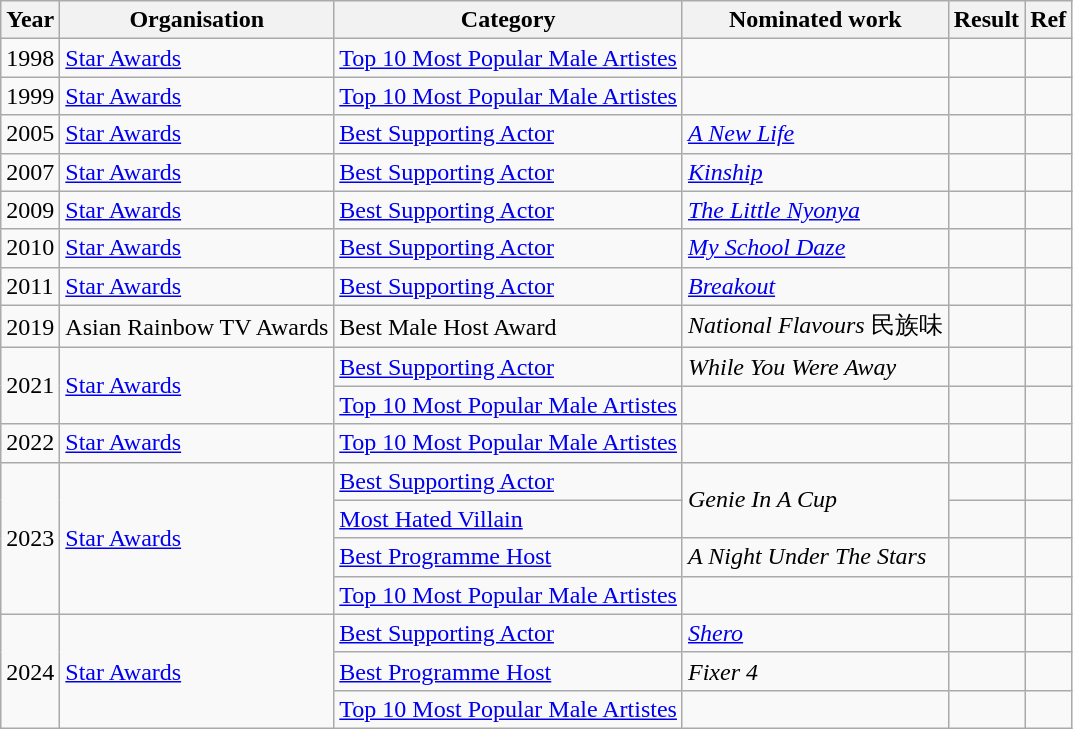<table class="wikitable sortable">
<tr>
<th>Year</th>
<th>Organisation</th>
<th>Category</th>
<th>Nominated work</th>
<th>Result</th>
<th class="unsortable">Ref</th>
</tr>
<tr>
<td>1998</td>
<td><a href='#'>Star Awards</a></td>
<td><a href='#'>Top 10 Most Popular Male Artistes</a></td>
<td></td>
<td></td>
<td></td>
</tr>
<tr>
<td>1999</td>
<td><a href='#'>Star Awards</a></td>
<td><a href='#'>Top 10 Most Popular Male Artistes</a></td>
<td></td>
<td></td>
<td></td>
</tr>
<tr>
<td>2005</td>
<td><a href='#'>Star Awards</a></td>
<td><a href='#'>Best Supporting Actor</a></td>
<td><em><a href='#'>A New Life</a></em> </td>
<td></td>
<td></td>
</tr>
<tr>
<td>2007</td>
<td><a href='#'>Star Awards</a></td>
<td><a href='#'>Best Supporting Actor</a></td>
<td><em><a href='#'>Kinship</a></em> </td>
<td></td>
<td></td>
</tr>
<tr>
<td>2009</td>
<td><a href='#'>Star Awards</a></td>
<td><a href='#'>Best Supporting Actor</a></td>
<td><em><a href='#'>The Little Nyonya</a></em> </td>
<td></td>
<td></td>
</tr>
<tr>
<td>2010</td>
<td><a href='#'>Star Awards</a></td>
<td><a href='#'>Best Supporting Actor</a></td>
<td><em><a href='#'>My School Daze</a></em> </td>
<td></td>
<td></td>
</tr>
<tr>
<td>2011</td>
<td><a href='#'>Star Awards</a></td>
<td><a href='#'>Best Supporting Actor</a></td>
<td><em><a href='#'>Breakout</a></em> </td>
<td></td>
<td></td>
</tr>
<tr>
<td>2019</td>
<td>Asian Rainbow TV Awards</td>
<td>Best Male Host Award</td>
<td><em>National Flavours</em> 民族味</td>
<td></td>
<td></td>
</tr>
<tr>
<td rowspan="2">2021</td>
<td rowspan="2"><a href='#'>Star Awards</a></td>
<td><a href='#'>Best Supporting Actor</a></td>
<td><em>While You Were Away</em> </td>
<td></td>
<td></td>
</tr>
<tr>
<td><a href='#'>Top 10 Most Popular Male Artistes</a></td>
<td></td>
<td></td>
<td></td>
</tr>
<tr>
<td>2022</td>
<td><a href='#'>Star Awards</a></td>
<td><a href='#'>Top 10 Most Popular Male Artistes</a></td>
<td></td>
<td></td>
<td></td>
</tr>
<tr>
<td rowspan="4">2023</td>
<td rowspan="4"><a href='#'>Star Awards</a></td>
<td><a href='#'>Best Supporting Actor</a></td>
<td rowspan="2"><em>Genie In A Cup</em> </td>
<td></td>
<td></td>
</tr>
<tr>
<td><a href='#'>Most Hated Villain</a></td>
<td></td>
<td></td>
</tr>
<tr>
<td><a href='#'>Best Programme Host</a></td>
<td><em>A Night Under The Stars</em></td>
<td></td>
<td></td>
</tr>
<tr>
<td><a href='#'>Top 10 Most Popular Male Artistes</a></td>
<td></td>
<td></td>
<td></td>
</tr>
<tr>
<td rowspan="3">2024</td>
<td rowspan="3"><a href='#'>Star Awards</a></td>
<td><a href='#'>Best Supporting Actor</a></td>
<td><a href='#'><em>Shero</em></a></td>
<td></td>
<td></td>
</tr>
<tr>
<td><a href='#'>Best Programme Host</a></td>
<td><em>Fixer 4</em></td>
<td></td>
<td></td>
</tr>
<tr>
<td><a href='#'>Top 10 Most Popular Male Artistes</a></td>
<td></td>
<td></td>
<td></td>
</tr>
</table>
